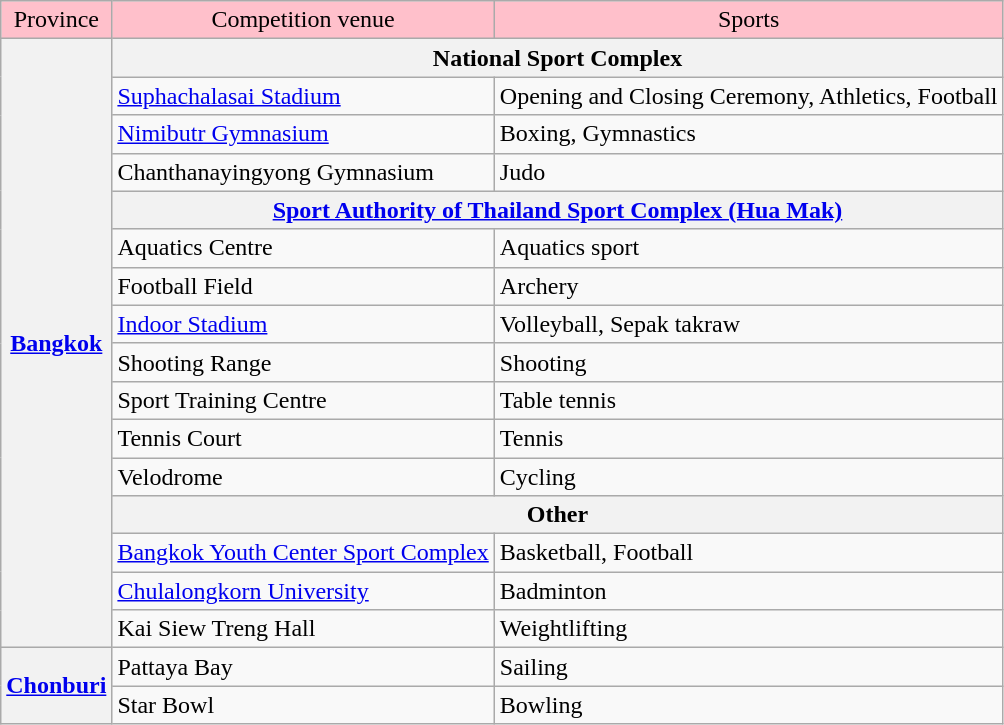<table class="wikitable">
<tr style="text-align:center; background:pink;">
<td>Province</td>
<td>Competition venue</td>
<td>Sports</td>
</tr>
<tr>
<th rowspan=16><a href='#'>Bangkok</a></th>
<th colspan=2>National Sport Complex</th>
</tr>
<tr>
<td><a href='#'>Suphachalasai Stadium</a></td>
<td>Opening and Closing Ceremony, Athletics, Football</td>
</tr>
<tr>
<td><a href='#'>Nimibutr Gymnasium</a></td>
<td>Boxing, Gymnastics</td>
</tr>
<tr>
<td>Chanthanayingyong Gymnasium</td>
<td>Judo</td>
</tr>
<tr>
<th colspan=2><a href='#'>Sport Authority of Thailand Sport Complex (Hua Mak)</a></th>
</tr>
<tr>
<td>Aquatics Centre</td>
<td>Aquatics sport</td>
</tr>
<tr>
<td>Football Field</td>
<td>Archery</td>
</tr>
<tr>
<td><a href='#'>Indoor Stadium</a></td>
<td>Volleyball, Sepak takraw</td>
</tr>
<tr>
<td>Shooting Range</td>
<td>Shooting</td>
</tr>
<tr>
<td>Sport Training Centre</td>
<td>Table tennis</td>
</tr>
<tr>
<td>Tennis Court</td>
<td>Tennis</td>
</tr>
<tr>
<td>Velodrome</td>
<td>Cycling</td>
</tr>
<tr>
<th colspan=2>Other</th>
</tr>
<tr>
<td><a href='#'>Bangkok Youth Center Sport Complex</a></td>
<td>Basketball, Football</td>
</tr>
<tr>
<td><a href='#'>Chulalongkorn University</a></td>
<td>Badminton</td>
</tr>
<tr>
<td>Kai Siew Treng Hall</td>
<td>Weightlifting</td>
</tr>
<tr>
<th rowspan=2><a href='#'>Chonburi</a></th>
<td>Pattaya Bay</td>
<td>Sailing</td>
</tr>
<tr>
<td>Star Bowl</td>
<td>Bowling</td>
</tr>
</table>
